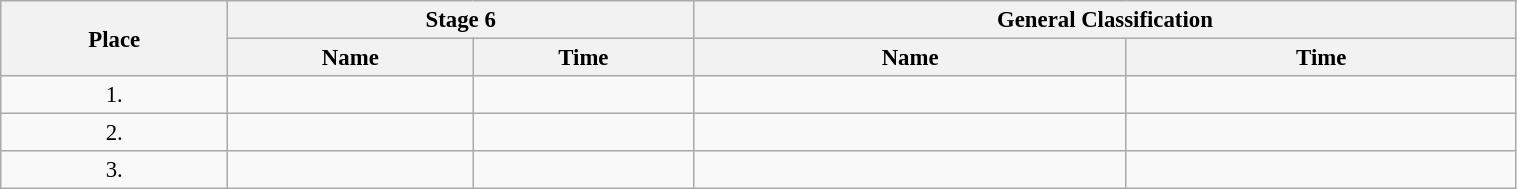<table class=wikitable style="font-size:95%" width="80%">
<tr>
<th rowspan="2">Place</th>
<th colspan="2">Stage 6</th>
<th colspan="2">General Classification</th>
</tr>
<tr>
<th>Name</th>
<th>Time</th>
<th>Name</th>
<th>Time</th>
</tr>
<tr>
<td align="center">1.</td>
<td></td>
<td></td>
<td></td>
<td></td>
</tr>
<tr>
<td align="center">2.</td>
<td></td>
<td></td>
<td></td>
<td></td>
</tr>
<tr>
<td align="center">3.</td>
<td></td>
<td></td>
<td></td>
<td></td>
</tr>
</table>
